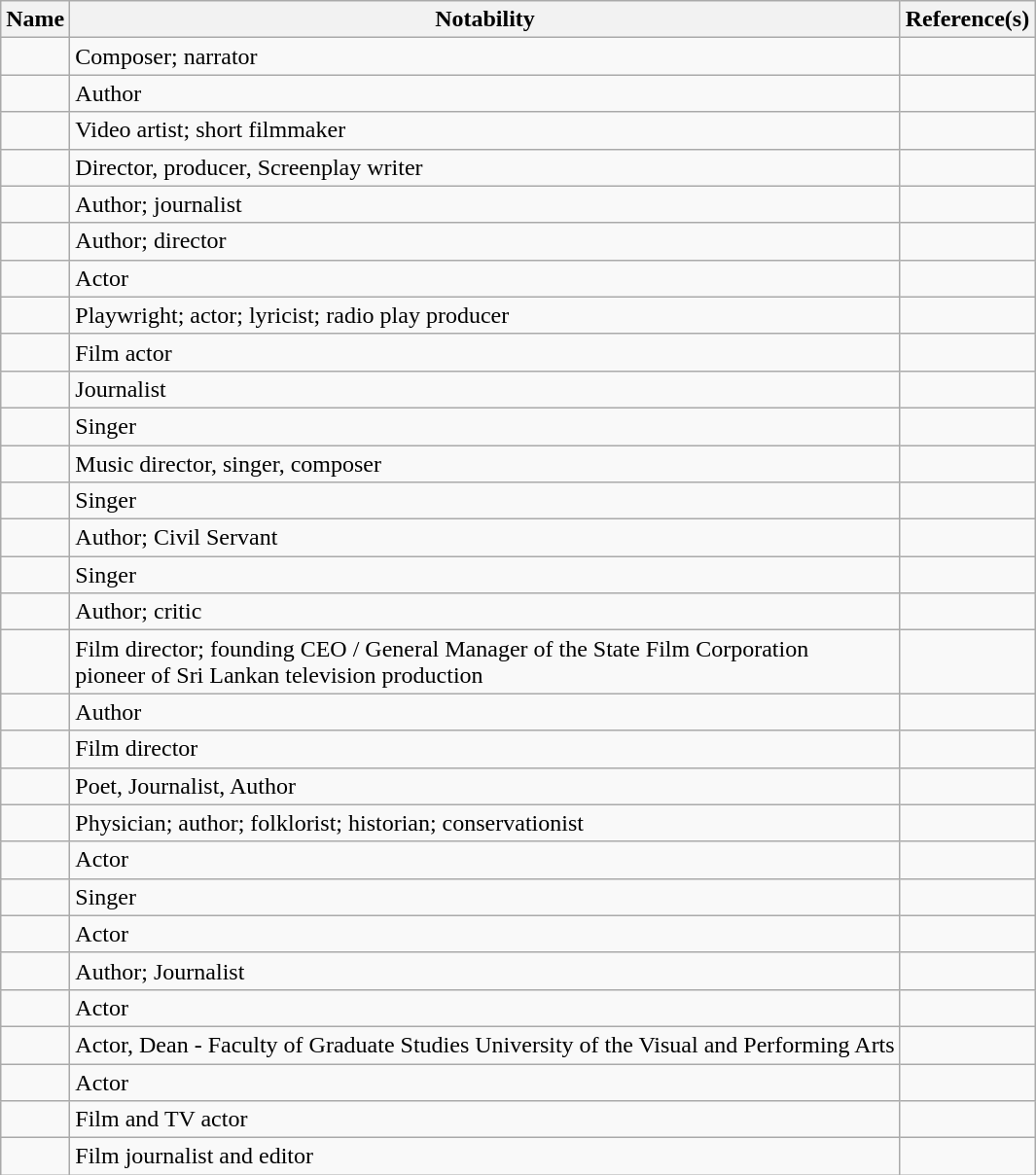<table class="wikitable sortable">
<tr>
<th>Name</th>
<th class="unsortable">Notability</th>
<th class="unsortable">Reference(s)</th>
</tr>
<tr>
<td></td>
<td>Composer; narrator</td>
<td></td>
</tr>
<tr>
<td></td>
<td>Author</td>
<td></td>
</tr>
<tr>
<td></td>
<td>Video artist; short filmmaker</td>
<td></td>
</tr>
<tr>
<td></td>
<td>Director, producer, Screenplay writer</td>
<td></td>
</tr>
<tr>
<td></td>
<td>Author; journalist</td>
<td></td>
</tr>
<tr>
<td></td>
<td>Author; director</td>
<td></td>
</tr>
<tr>
<td></td>
<td>Actor</td>
<td></td>
</tr>
<tr>
<td></td>
<td>Playwright; actor; lyricist; radio play producer</td>
<td></td>
</tr>
<tr>
<td></td>
<td>Film actor</td>
<td></td>
</tr>
<tr>
<td></td>
<td>Journalist</td>
<td></td>
</tr>
<tr>
<td></td>
<td>Singer</td>
<td></td>
</tr>
<tr>
<td></td>
<td>Music director, singer, composer</td>
<td></td>
</tr>
<tr>
<td></td>
<td>Singer</td>
<td></td>
</tr>
<tr>
<td></td>
<td>Author; Civil Servant</td>
<td></td>
</tr>
<tr>
<td></td>
<td>Singer</td>
<td></td>
</tr>
<tr>
<td></td>
<td>Author; critic</td>
<td></td>
</tr>
<tr>
<td></td>
<td>Film director; founding CEO / General Manager of the State Film Corporation<br> pioneer of Sri Lankan television production</td>
<td></td>
</tr>
<tr>
<td></td>
<td>Author</td>
<td></td>
</tr>
<tr>
<td></td>
<td>Film director</td>
<td></td>
</tr>
<tr>
<td></td>
<td>Poet, Journalist, Author</td>
<td></td>
</tr>
<tr>
<td></td>
<td>Physician; author; folklorist; historian; conservationist</td>
<td></td>
</tr>
<tr>
<td></td>
<td>Actor</td>
<td></td>
</tr>
<tr>
<td></td>
<td>Singer</td>
<td></td>
</tr>
<tr>
<td></td>
<td>Actor</td>
<td></td>
</tr>
<tr>
<td></td>
<td>Author; Journalist</td>
<td></td>
</tr>
<tr>
<td></td>
<td>Actor</td>
<td></td>
</tr>
<tr>
<td></td>
<td>Actor, Dean - Faculty of Graduate Studies University of the Visual and Performing Arts</td>
<td></td>
</tr>
<tr>
<td></td>
<td>Actor</td>
<td></td>
</tr>
<tr>
<td></td>
<td>Film and TV actor</td>
<td></td>
</tr>
<tr>
<td></td>
<td>Film journalist and editor</td>
<td></td>
</tr>
</table>
